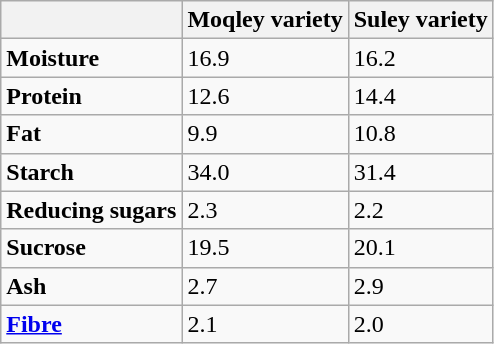<table class="wikitable">
<tr>
<th scope="col"></th>
<th scope="col">Moqley variety</th>
<th scope="col">Suley variety</th>
</tr>
<tr>
<td><strong>Moisture</strong></td>
<td>16.9</td>
<td>16.2</td>
</tr>
<tr>
<td><strong>Protein</strong></td>
<td>12.6</td>
<td>14.4</td>
</tr>
<tr>
<td><strong>Fat</strong></td>
<td>9.9</td>
<td>10.8</td>
</tr>
<tr>
<td><strong>Starch</strong></td>
<td>34.0</td>
<td>31.4</td>
</tr>
<tr>
<td><strong>Reducing sugars</strong></td>
<td>2.3</td>
<td>2.2</td>
</tr>
<tr>
<td><strong>Sucrose</strong></td>
<td>19.5</td>
<td>20.1</td>
</tr>
<tr>
<td><strong>Ash</strong></td>
<td>2.7</td>
<td>2.9</td>
</tr>
<tr>
<td><strong><a href='#'>Fibre</a></strong></td>
<td>2.1</td>
<td>2.0</td>
</tr>
</table>
